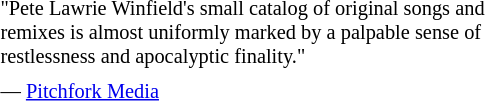<table class="toccolours" style="float: left; margin-left: 1em; margin-right: 2em; font-size: 85%; background:offwhite; color:black; width:25em; max-width: 40%;" cellspacing="5">
<tr>
<td style="text-align: left;">"Pete Lawrie Winfield's small catalog of original songs and remixes is almost uniformly marked by a palpable sense of restlessness and apocalyptic finality."</td>
</tr>
<tr>
<td style="text-align: left;">— <a href='#'>Pitchfork Media</a></td>
</tr>
</table>
